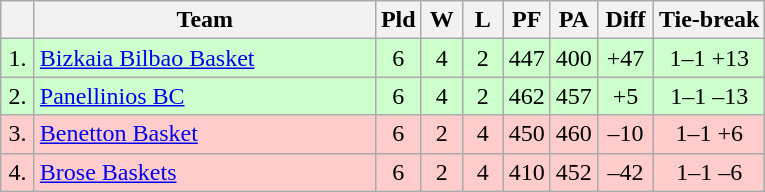<table class="wikitable" style="text-align:center">
<tr>
<th width=15></th>
<th width=220>Team</th>
<th width=20>Pld</th>
<th width=20>W</th>
<th width=20>L</th>
<th width=20>PF</th>
<th width=20>PA</th>
<th width=30>Diff</th>
<th>Tie-break</th>
</tr>
<tr style="background: #ccffcc;">
<td>1.</td>
<td align=left> <a href='#'>Bizkaia Bilbao Basket</a></td>
<td>6</td>
<td>4</td>
<td>2</td>
<td>447</td>
<td>400</td>
<td>+47</td>
<td>1–1 +13</td>
</tr>
<tr style="background: #ccffcc;">
<td>2.</td>
<td align=left> <a href='#'>Panellinios BC</a></td>
<td>6</td>
<td>4</td>
<td>2</td>
<td>462</td>
<td>457</td>
<td>+5</td>
<td>1–1 –13</td>
</tr>
<tr style="background: #ffcccc;">
<td>3.</td>
<td align=left> <a href='#'>Benetton Basket</a></td>
<td>6</td>
<td>2</td>
<td>4</td>
<td>450</td>
<td>460</td>
<td>–10</td>
<td>1–1 +6</td>
</tr>
<tr style="background: #ffcccc;">
<td>4.</td>
<td align=left> <a href='#'>Brose Baskets</a></td>
<td>6</td>
<td>2</td>
<td>4</td>
<td>410</td>
<td>452</td>
<td>–42</td>
<td>1–1 –6</td>
</tr>
</table>
